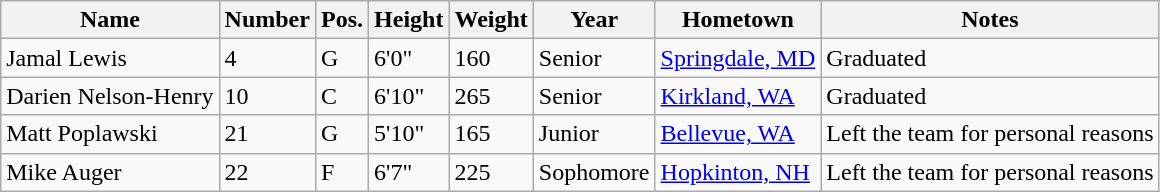<table class="wikitable sortable" border="1">
<tr>
<th>Name</th>
<th>Number</th>
<th>Pos.</th>
<th>Height</th>
<th>Weight</th>
<th>Year</th>
<th>Hometown</th>
<th class="unsortable">Notes</th>
</tr>
<tr>
<td>Jamal Lewis</td>
<td>4</td>
<td>G</td>
<td>6'0"</td>
<td>160</td>
<td>Senior</td>
<td><a href='#'>Springdale, MD</a></td>
<td>Graduated</td>
</tr>
<tr>
<td>Darien Nelson-Henry</td>
<td>10</td>
<td>C</td>
<td>6'10"</td>
<td>265</td>
<td>Senior</td>
<td><a href='#'>Kirkland, WA</a></td>
<td>Graduated</td>
</tr>
<tr>
<td>Matt Poplawski</td>
<td>21</td>
<td>G</td>
<td>5'10"</td>
<td>165</td>
<td>Junior</td>
<td><a href='#'>Bellevue, WA</a></td>
<td>Left the team for personal reasons</td>
</tr>
<tr>
<td>Mike Auger</td>
<td>22</td>
<td>F</td>
<td>6'7"</td>
<td>225</td>
<td>Sophomore</td>
<td><a href='#'>Hopkinton, NH</a></td>
<td>Left the team for personal reasons</td>
</tr>
</table>
